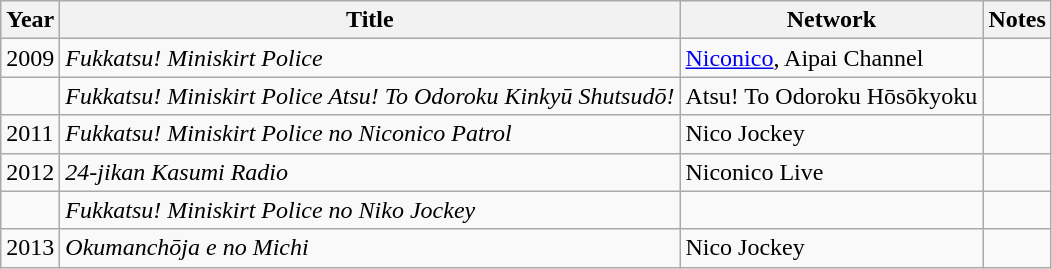<table class="wikitable">
<tr>
<th>Year</th>
<th>Title</th>
<th>Network</th>
<th>Notes</th>
</tr>
<tr>
<td>2009</td>
<td><em>Fukkatsu! Miniskirt Police</em></td>
<td><a href='#'>Niconico</a>, Aipai Channel</td>
<td></td>
</tr>
<tr>
<td></td>
<td><em>Fukkatsu! Miniskirt Police Atsu! To Odoroku Kinkyū Shutsudō!</em></td>
<td>Atsu! To Odoroku Hōsōkyoku</td>
<td></td>
</tr>
<tr>
<td>2011</td>
<td><em>Fukkatsu! Miniskirt Police no Niconico Patrol</em></td>
<td>Nico Jockey</td>
<td></td>
</tr>
<tr>
<td>2012</td>
<td><em>24-jikan Kasumi Radio</em></td>
<td>Niconico Live</td>
<td></td>
</tr>
<tr>
<td></td>
<td><em>Fukkatsu! Miniskirt Police no Niko Jockey</em></td>
<td></td>
<td></td>
</tr>
<tr>
<td>2013</td>
<td><em>Okumanchōja e no Michi</em></td>
<td>Nico Jockey</td>
<td></td>
</tr>
</table>
